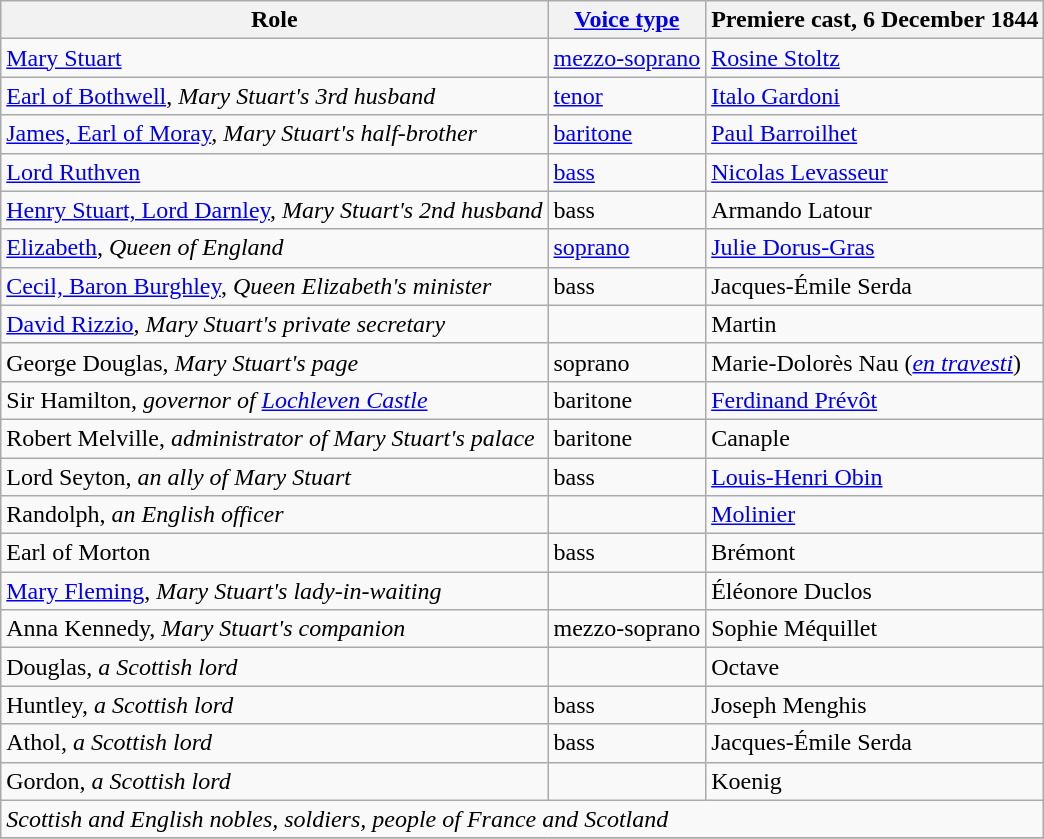<table class="wikitable">
<tr>
<th>Role</th>
<th><a href='#'>Voice type</a></th>
<th>Premiere cast, 6 December 1844</th>
</tr>
<tr>
<td><a href='#'>Mary Stuart</a></td>
<td><a href='#'>mezzo-soprano</a></td>
<td><a href='#'>Rosine Stoltz</a></td>
</tr>
<tr>
<td><a href='#'>Earl of Bothwell</a>, <em>Mary Stuart's 3rd husband</em></td>
<td><a href='#'>tenor</a></td>
<td><a href='#'>Italo Gardoni</a></td>
</tr>
<tr>
<td><a href='#'>James, Earl of Moray</a>, <em>Mary Stuart's half-brother</em></td>
<td><a href='#'>baritone</a></td>
<td><a href='#'>Paul Barroilhet</a></td>
</tr>
<tr>
<td><a href='#'>Lord Ruthven</a></td>
<td><a href='#'>bass</a></td>
<td><a href='#'>Nicolas Levasseur</a></td>
</tr>
<tr>
<td><a href='#'>Henry Stuart, Lord Darnley</a>, <em>Mary Stuart's 2nd husband</em></td>
<td>bass</td>
<td>Armando Latour</td>
</tr>
<tr>
<td><a href='#'>Elizabeth</a>, <em>Queen of England</em></td>
<td><a href='#'>soprano</a></td>
<td><a href='#'>Julie Dorus-Gras</a></td>
</tr>
<tr>
<td><a href='#'>Cecil, Baron Burghley</a>, <em>Queen Elizabeth's minister</em></td>
<td>bass</td>
<td>Jacques-Émile Serda</td>
</tr>
<tr>
<td><a href='#'>David Rizzio</a>, <em>Mary Stuart's private secretary</em></td>
<td></td>
<td>Martin</td>
</tr>
<tr>
<td>George Douglas, <em>Mary Stuart's page</em></td>
<td>soprano</td>
<td>Marie-Dolorès Nau (<em><a href='#'>en travesti</a></em>)</td>
</tr>
<tr>
<td>Sir Hamilton, <em>governor of <a href='#'>Lochleven Castle</a></em></td>
<td>baritone</td>
<td><a href='#'>Ferdinand Prévôt</a></td>
</tr>
<tr>
<td>Robert Melville, <em>administrator of Mary Stuart's palace</em></td>
<td>baritone</td>
<td>Canaple</td>
</tr>
<tr>
<td>Lord Seyton, <em>an ally of Mary Stuart</em></td>
<td>bass</td>
<td><a href='#'>Louis-Henri Obin</a></td>
</tr>
<tr>
<td>Randolph, <em>an English officer</em></td>
<td></td>
<td><a href='#'>Molinier</a></td>
</tr>
<tr>
<td>Earl of Morton</td>
<td>bass</td>
<td>Brémont</td>
</tr>
<tr>
<td><a href='#'>Mary Fleming</a>, <em>Mary Stuart's lady-in-waiting</em></td>
<td></td>
<td>Éléonore Duclos</td>
</tr>
<tr>
<td>Anna Kennedy, <em>Mary Stuart's companion</em></td>
<td>mezzo-soprano</td>
<td>Sophie Méquillet</td>
</tr>
<tr>
<td>Douglas, <em>a Scottish lord</em></td>
<td></td>
<td>Octave</td>
</tr>
<tr>
<td>Huntley, <em>a Scottish lord</em></td>
<td>bass</td>
<td>Joseph Menghis</td>
</tr>
<tr>
<td>Athol, <em>a Scottish lord</em></td>
<td>bass</td>
<td>Jacques-Émile Serda</td>
</tr>
<tr>
<td>Gordon, <em>a Scottish lord</em></td>
<td></td>
<td>Koenig</td>
</tr>
<tr>
<td colspan="3"><em>Scottish and English nobles, soldiers, people of France and Scotland</em></td>
</tr>
<tr>
</tr>
</table>
